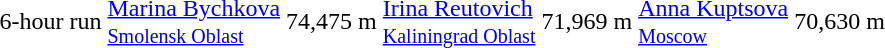<table>
<tr>
<td>6-hour run</td>
<td><a href='#'>Marina Bychkova</a><br><small><a href='#'>Smolensk Oblast</a></small></td>
<td>74,475 m</td>
<td><a href='#'>Irina Reutovich</a><br><small><a href='#'>Kaliningrad Oblast</a></small></td>
<td>71,969 m</td>
<td><a href='#'>Anna Kuptsova</a><br><small><a href='#'>Moscow</a></small></td>
<td>70,630 m</td>
</tr>
</table>
